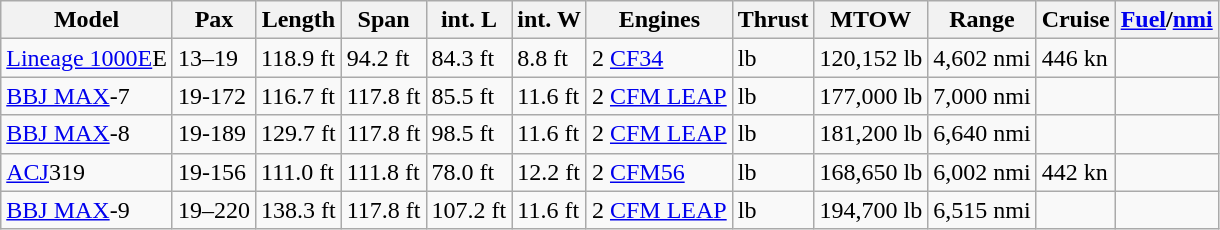<table class="wikitable sortable">
<tr>
<th>Model</th>
<th>Pax</th>
<th>Length</th>
<th>Span</th>
<th>int. L</th>
<th>int. W</th>
<th>Engines</th>
<th>Thrust</th>
<th>MTOW</th>
<th>Range</th>
<th>Cruise</th>
<th><a href='#'>Fuel</a>/<a href='#'>nmi</a></th>
</tr>
<tr>
<td><a href='#'>Lineage 1000E</a>E</td>
<td>13–19</td>
<td>118.9 ft</td>
<td>94.2 ft</td>
<td>84.3 ft</td>
<td>8.8 ft</td>
<td>2 <a href='#'>CF34</a></td>
<td> lb</td>
<td>120,152 lb</td>
<td>4,602 nmi</td>
<td>446 kn</td>
<td></td>
</tr>
<tr>
<td><a href='#'>BBJ MAX</a>-7</td>
<td>19-172</td>
<td>116.7 ft</td>
<td>117.8 ft</td>
<td>85.5 ft</td>
<td>11.6 ft</td>
<td>2 <a href='#'>CFM LEAP</a></td>
<td> lb</td>
<td>177,000 lb</td>
<td>7,000 nmi</td>
<td></td>
<td></td>
</tr>
<tr>
<td><a href='#'>BBJ MAX</a>-8</td>
<td>19-189</td>
<td>129.7 ft</td>
<td>117.8 ft</td>
<td>98.5 ft</td>
<td>11.6 ft</td>
<td>2 <a href='#'>CFM LEAP</a></td>
<td> lb</td>
<td>181,200 lb</td>
<td>6,640 nmi</td>
<td></td>
<td></td>
</tr>
<tr>
<td><a href='#'>ACJ</a>319</td>
<td>19-156</td>
<td>111.0 ft</td>
<td>111.8 ft</td>
<td>78.0 ft</td>
<td>12.2 ft</td>
<td>2 <a href='#'>CFM56</a></td>
<td> lb</td>
<td>168,650 lb</td>
<td>6,002 nmi</td>
<td>442 kn</td>
<td></td>
</tr>
<tr>
<td><a href='#'>BBJ MAX</a>-9</td>
<td>19–220</td>
<td>138.3 ft</td>
<td>117.8 ft</td>
<td>107.2 ft</td>
<td>11.6 ft</td>
<td>2 <a href='#'>CFM LEAP</a></td>
<td> lb</td>
<td>194,700 lb</td>
<td>6,515 nmi</td>
<td></td>
<td></td>
</tr>
</table>
